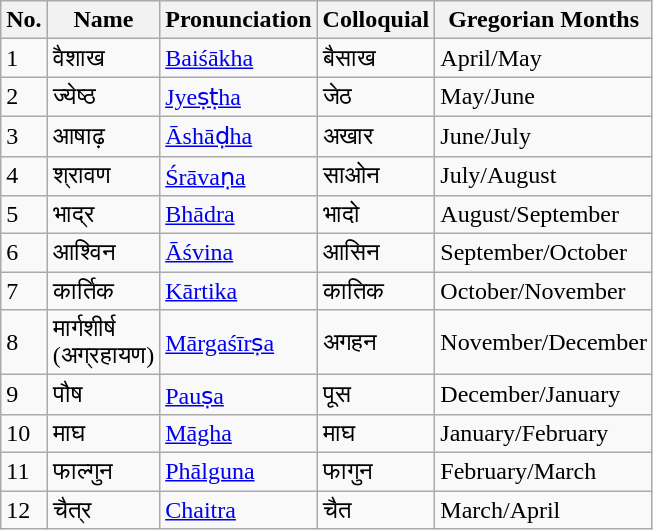<table class="wikitable" width = 30% cellspacing="0" cellpadding="3">
<tr>
<th>No.</th>
<th>Name</th>
<th>Pronunciation</th>
<th>Colloquial</th>
<th>Gregorian Months</th>
</tr>
<tr>
<td>1</td>
<td>वैशाख</td>
<td><a href='#'>Baiśākha</a></td>
<td>बैसाख</td>
<td>April/May</td>
</tr>
<tr>
<td>2</td>
<td>ज्येष्ठ</td>
<td><a href='#'>Jyeṣṭha</a></td>
<td>जेठ</td>
<td>May/June</td>
</tr>
<tr>
<td>3</td>
<td>आषाढ़</td>
<td><a href='#'>Āshāḍha</a></td>
<td>अखार</td>
<td>June/July</td>
</tr>
<tr>
<td>4</td>
<td>श्रावण</td>
<td><a href='#'>Śrāvaṇa</a></td>
<td>साओन</td>
<td>July/August</td>
</tr>
<tr>
<td>5</td>
<td>भाद्र</td>
<td><a href='#'>Bhādra</a></td>
<td>भादो</td>
<td>August/September</td>
</tr>
<tr>
<td>6</td>
<td>आश्विन</td>
<td><a href='#'>Āśvina</a></td>
<td>आसिन</td>
<td>September/October</td>
</tr>
<tr>
<td>7</td>
<td>कार्तिक</td>
<td><a href='#'>Kārtika</a></td>
<td>कातिक</td>
<td>October/November</td>
</tr>
<tr>
<td>8</td>
<td>मार्गशीर्ष (अग्रहायण)</td>
<td><a href='#'>Mārgaśīrṣa</a></td>
<td>अगहन</td>
<td>November/December</td>
</tr>
<tr>
<td>9</td>
<td>पौष</td>
<td><a href='#'>Pauṣa</a></td>
<td>पूस</td>
<td>December/January</td>
</tr>
<tr>
<td>10</td>
<td>माघ</td>
<td><a href='#'>Māgha</a></td>
<td>माघ</td>
<td>January/February</td>
</tr>
<tr>
<td>11</td>
<td>फाल्गुन</td>
<td><a href='#'>Phālguna</a></td>
<td>फागुन</td>
<td>February/March</td>
</tr>
<tr>
<td>12</td>
<td>चैत्र</td>
<td><a href='#'>Chaitra</a></td>
<td>चैत</td>
<td>March/April</td>
</tr>
</table>
